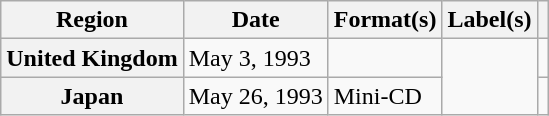<table class="wikitable plainrowheaders">
<tr>
<th scope="col">Region</th>
<th scope="col">Date</th>
<th scope="col">Format(s)</th>
<th scope="col">Label(s)</th>
<th scope="col"></th>
</tr>
<tr>
<th scope="row">United Kingdom</th>
<td>May 3, 1993</td>
<td></td>
<td rowspan="2"></td>
<td></td>
</tr>
<tr>
<th scope="row">Japan</th>
<td>May 26, 1993</td>
<td>Mini-CD</td>
<td></td>
</tr>
</table>
